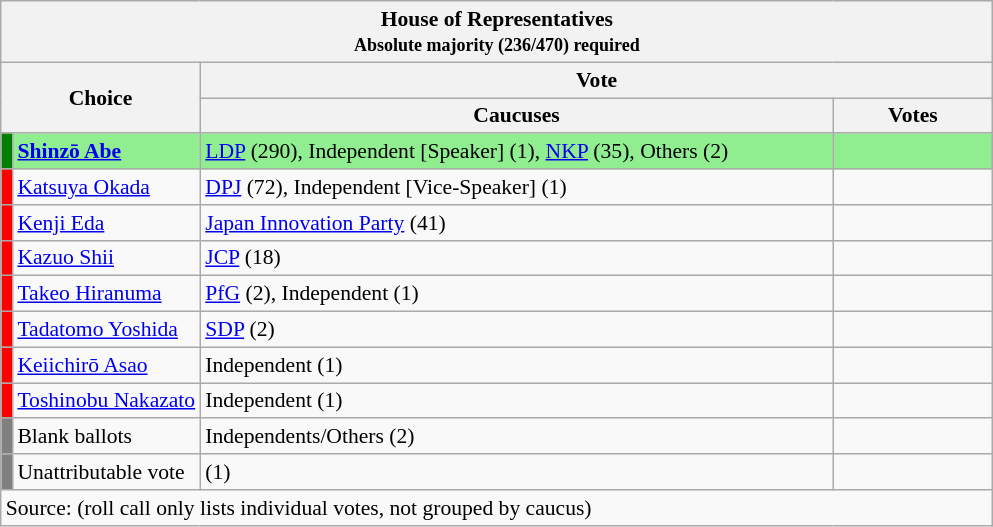<table class="wikitable" style="font-size:90%;">
<tr>
<th colspan="4">House of Representatives<br><small>Absolute majority (236/470) required</small></th>
</tr>
<tr>
<th align="left" rowspan="2" colspan="2" width="100">Choice</th>
<th colspan="2">Vote</th>
</tr>
<tr>
<th width="415">Caucuses</th>
<th width="100">Votes</th>
</tr>
<tr style="background:lightgreen;">
<td width="1" bgcolor="green"></td>
<td align="left"><strong><a href='#'>Shinzō Abe</a></strong></td>
<td><a href='#'>LDP</a> (290), Independent [Speaker] (1), <a href='#'>NKP</a> (35), Others (2)</td>
<td></td>
</tr>
<tr>
<td bgcolor="red"></td>
<td align="left"><a href='#'>Katsuya Okada</a></td>
<td><a href='#'>DPJ</a> (72), Independent [Vice-Speaker] (1)</td>
<td></td>
</tr>
<tr>
<td bgcolor="red"></td>
<td align="left"><a href='#'>Kenji Eda</a></td>
<td><a href='#'>Japan Innovation Party</a> (41)</td>
<td></td>
</tr>
<tr>
<td bgcolor="red"></td>
<td align="left"><a href='#'>Kazuo Shii</a></td>
<td><a href='#'>JCP</a> (18)</td>
<td></td>
</tr>
<tr>
<td bgcolor="red"></td>
<td align="left"><a href='#'>Takeo Hiranuma</a></td>
<td><a href='#'>PfG</a> (2), Independent (1)</td>
<td></td>
</tr>
<tr>
<td bgcolor="red"></td>
<td align="left"><a href='#'>Tadatomo Yoshida</a></td>
<td><a href='#'>SDP</a> (2)</td>
<td></td>
</tr>
<tr>
<td bgcolor="red"></td>
<td align="left"><a href='#'>Keiichirō Asao</a></td>
<td>Independent (1)</td>
<td></td>
</tr>
<tr>
<td bgcolor="red"></td>
<td align="left"><a href='#'>Toshinobu Nakazato</a></td>
<td>Independent (1)</td>
<td></td>
</tr>
<tr>
<td bgcolor="gray"></td>
<td align="left">Blank ballots</td>
<td>Independents/Others (2)</td>
<td></td>
</tr>
<tr>
<td bgcolor="gray"></td>
<td align="left">Unattributable vote</td>
<td>(1)</td>
<td></td>
</tr>
<tr>
<td colspan="4">Source:   (roll call only lists individual votes, not grouped by caucus)</td>
</tr>
</table>
